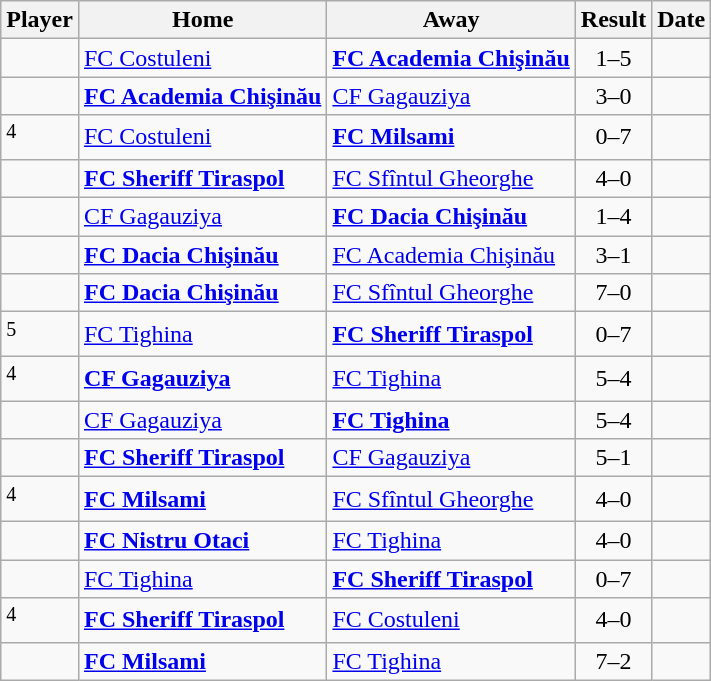<table class="wikitable sortable">
<tr>
<th>Player</th>
<th>Home</th>
<th>Away</th>
<th style="text-align:center">Result</th>
<th>Date</th>
</tr>
<tr>
<td> </td>
<td><a href='#'>FC Costuleni</a></td>
<td><strong><a href='#'>FC Academia Chişinău</a></strong></td>
<td style="text-align:center;">1–5</td>
<td></td>
</tr>
<tr>
<td> </td>
<td><strong><a href='#'>FC Academia Chişinău</a></strong></td>
<td><a href='#'>CF Gagauziya</a></td>
<td style="text-align:center;">3–0</td>
<td></td>
</tr>
<tr>
<td> <sup>4</sup></td>
<td><a href='#'>FC Costuleni</a></td>
<td><strong><a href='#'>FC Milsami</a></strong></td>
<td style="text-align:center;">0–7</td>
<td></td>
</tr>
<tr>
<td> </td>
<td><strong><a href='#'>FC Sheriff Tiraspol</a></strong></td>
<td><a href='#'>FC Sfîntul Gheorghe</a></td>
<td style="text-align:center;">4–0</td>
<td></td>
</tr>
<tr>
<td> </td>
<td><a href='#'>CF Gagauziya</a></td>
<td><strong><a href='#'>FC Dacia Chişinău</a></strong></td>
<td style="text-align:center;">1–4</td>
<td></td>
</tr>
<tr>
<td> </td>
<td><strong><a href='#'>FC Dacia Chişinău</a></strong></td>
<td><a href='#'>FC Academia Chişinău</a></td>
<td style="text-align:center;">3–1</td>
<td></td>
</tr>
<tr>
<td> </td>
<td><strong><a href='#'>FC Dacia Chişinău</a></strong></td>
<td><a href='#'>FC Sfîntul Gheorghe</a></td>
<td style="text-align:center;">7–0</td>
<td></td>
</tr>
<tr>
<td> <sup>5</sup></td>
<td><a href='#'>FC Tighina</a></td>
<td><strong><a href='#'>FC Sheriff Tiraspol</a></strong></td>
<td style="text-align:center;">0–7</td>
<td></td>
</tr>
<tr>
<td> <sup>4</sup></td>
<td><strong><a href='#'>CF Gagauziya</a></strong></td>
<td><a href='#'>FC Tighina</a></td>
<td style="text-align:center;">5–4</td>
<td></td>
</tr>
<tr>
<td> </td>
<td><a href='#'>CF Gagauziya</a></td>
<td><strong><a href='#'>FC Tighina</a></strong></td>
<td style="text-align:center;">5–4</td>
<td></td>
</tr>
<tr>
<td> </td>
<td><strong><a href='#'>FC Sheriff Tiraspol</a></strong></td>
<td><a href='#'>CF Gagauziya</a></td>
<td style="text-align:center;">5–1</td>
<td></td>
</tr>
<tr>
<td> <sup>4</sup></td>
<td><strong><a href='#'>FC Milsami</a></strong></td>
<td><a href='#'>FC Sfîntul Gheorghe</a></td>
<td style="text-align:center;">4–0</td>
<td></td>
</tr>
<tr>
<td> </td>
<td><strong><a href='#'>FC Nistru Otaci</a></strong></td>
<td><a href='#'>FC Tighina</a></td>
<td style="text-align:center;">4–0</td>
<td></td>
</tr>
<tr>
<td> </td>
<td><a href='#'>FC Tighina</a></td>
<td><strong><a href='#'>FC Sheriff Tiraspol</a></strong></td>
<td style="text-align:center;">0–7</td>
<td></td>
</tr>
<tr>
<td> <sup>4</sup></td>
<td><strong><a href='#'>FC Sheriff Tiraspol</a></strong></td>
<td><a href='#'>FC Costuleni</a></td>
<td style="text-align:center;">4–0</td>
<td></td>
</tr>
<tr>
<td> </td>
<td><strong><a href='#'>FC Milsami</a></strong></td>
<td><a href='#'>FC Tighina</a></td>
<td style="text-align:center;">7–2</td>
<td></td>
</tr>
</table>
